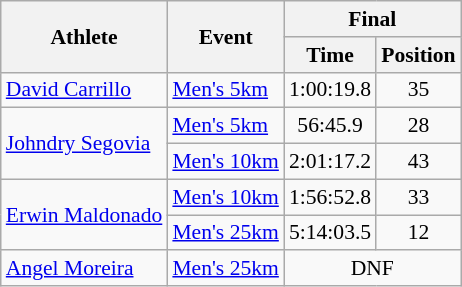<table class="wikitable" border="1" style="font-size:90%">
<tr>
<th rowspan=2>Athlete</th>
<th rowspan=2>Event</th>
<th colspan=2>Final</th>
</tr>
<tr>
<th>Time</th>
<th>Position</th>
</tr>
<tr>
<td rowspan=1><a href='#'>David Carrillo</a></td>
<td><a href='#'>Men's 5km</a></td>
<td align=center>1:00:19.8</td>
<td align=center>35</td>
</tr>
<tr>
<td rowspan=2><a href='#'>Johndry Segovia</a></td>
<td><a href='#'>Men's 5km</a></td>
<td align=center>56:45.9</td>
<td align=center>28</td>
</tr>
<tr>
<td><a href='#'>Men's 10km</a></td>
<td align=center>2:01:17.2</td>
<td align=center>43</td>
</tr>
<tr>
<td rowspan=2><a href='#'>Erwin Maldonado</a></td>
<td><a href='#'>Men's 10km</a></td>
<td align=center>1:56:52.8</td>
<td align=center>33</td>
</tr>
<tr>
<td><a href='#'>Men's 25km</a></td>
<td align=center>5:14:03.5</td>
<td align=center>12</td>
</tr>
<tr>
<td rowspan=1><a href='#'>Angel Moreira</a></td>
<td><a href='#'>Men's 25km</a></td>
<td align=center colspan=2>DNF</td>
</tr>
</table>
